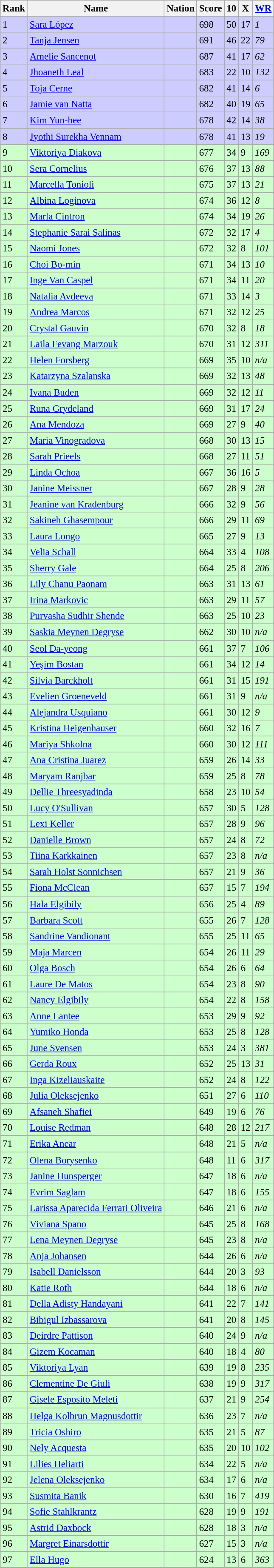<table class="wikitable sortable" style="font-size:95%;">
<tr>
<th>Rank</th>
<th>Name</th>
<th>Nation</th>
<th>Score</th>
<th>10</th>
<th>X</th>
<th><a href='#'>WR</a></th>
</tr>
<tr style="background:#ccccff;">
<td>1</td>
<td><a href='#'>Sara López</a></td>
<td></td>
<td>698</td>
<td>50</td>
<td>17</td>
<td><em>1</em></td>
</tr>
<tr style="background:#ccccff;">
<td>2</td>
<td><a href='#'>Tanja Jensen</a></td>
<td></td>
<td>691</td>
<td>46</td>
<td>22</td>
<td><em>79</em></td>
</tr>
<tr style="background:#ccccff;">
<td>3</td>
<td><a href='#'>Amelie Sancenot</a></td>
<td></td>
<td>687</td>
<td>41</td>
<td>17</td>
<td><em>62</em></td>
</tr>
<tr style="background:#ccccff;">
<td>4</td>
<td><a href='#'>Jhoaneth Leal</a></td>
<td></td>
<td>683</td>
<td>22</td>
<td>10</td>
<td><em>132</em></td>
</tr>
<tr style="background:#ccccff;">
<td>5</td>
<td><a href='#'>Toja Cerne</a></td>
<td></td>
<td>682</td>
<td>41</td>
<td>14</td>
<td><em>6</em></td>
</tr>
<tr style="background:#ccccff;">
<td>6</td>
<td><a href='#'>Jamie van Natta</a></td>
<td></td>
<td>682</td>
<td>40</td>
<td>19</td>
<td><em>65</em></td>
</tr>
<tr style="background:#ccccff;">
<td>7</td>
<td><a href='#'>Kim Yun-hee</a></td>
<td></td>
<td>678</td>
<td>42</td>
<td>14</td>
<td><em>38</em></td>
</tr>
<tr style="background:#ccccff;">
<td>8</td>
<td><a href='#'>Jyothi Surekha Vennam</a></td>
<td></td>
<td>678</td>
<td>41</td>
<td>13</td>
<td><em>19</em></td>
</tr>
<tr style="background:#ccffcc;">
<td>9</td>
<td><a href='#'>Viktoriya Diakova</a></td>
<td></td>
<td>677</td>
<td>34</td>
<td>9</td>
<td><em>169</em></td>
</tr>
<tr style="background:#ccffcc;">
<td>10</td>
<td><a href='#'>Sera Cornelius</a></td>
<td></td>
<td>676</td>
<td>37</td>
<td>13</td>
<td><em>88</em></td>
</tr>
<tr style="background:#ccffcc;">
<td>11</td>
<td><a href='#'>Marcella Tonioli</a></td>
<td></td>
<td>675</td>
<td>37</td>
<td>13</td>
<td><em>21</em></td>
</tr>
<tr style="background:#ccffcc;">
<td>12</td>
<td><a href='#'>Albina Loginova</a></td>
<td></td>
<td>674</td>
<td>36</td>
<td>12</td>
<td><em>8</em></td>
</tr>
<tr style="background:#ccffcc;">
<td>13</td>
<td><a href='#'>Marla Cintron</a></td>
<td></td>
<td>674</td>
<td>34</td>
<td>19</td>
<td><em>26</em></td>
</tr>
<tr style="background:#ccffcc;">
<td>14</td>
<td><a href='#'>Stephanie Sarai Salinas</a></td>
<td></td>
<td>672</td>
<td>32</td>
<td>17</td>
<td><em>4</em></td>
</tr>
<tr style="background:#ccffcc;">
<td>15</td>
<td><a href='#'>Naomi Jones</a></td>
<td></td>
<td>672</td>
<td>32</td>
<td>8</td>
<td><em>101</em></td>
</tr>
<tr style="background:#ccffcc;">
<td>16</td>
<td><a href='#'>Choi Bo-min</a></td>
<td></td>
<td>671</td>
<td>34</td>
<td>13</td>
<td><em>10</em></td>
</tr>
<tr style="background:#ccffcc;">
<td>17</td>
<td><a href='#'>Inge Van Caspel</a></td>
<td></td>
<td>671</td>
<td>34</td>
<td>11</td>
<td><em>20</em></td>
</tr>
<tr style="background:#ccffcc;">
<td>18</td>
<td><a href='#'>Natalia Avdeeva</a></td>
<td></td>
<td>671</td>
<td>33</td>
<td>14</td>
<td><em>3</em></td>
</tr>
<tr style="background:#ccffcc;">
<td>19</td>
<td><a href='#'>Andrea Marcos</a></td>
<td></td>
<td>671</td>
<td>32</td>
<td>12</td>
<td><em>25</em></td>
</tr>
<tr style="background:#ccffcc;">
<td>20</td>
<td><a href='#'>Crystal Gauvin</a></td>
<td></td>
<td>670</td>
<td>32</td>
<td>8</td>
<td><em>18</em></td>
</tr>
<tr style="background:#ccffcc;">
<td>21</td>
<td><a href='#'>Laila Fevang Marzouk</a></td>
<td></td>
<td>670</td>
<td>31</td>
<td>12</td>
<td><em>311</em></td>
</tr>
<tr style="background:#ccffcc;">
<td>22</td>
<td><a href='#'>Helen Forsberg</a></td>
<td></td>
<td>669</td>
<td>35</td>
<td>10</td>
<td><em>n/a</em></td>
</tr>
<tr style="background:#ccffcc;">
<td>23</td>
<td><a href='#'>Katarzyna Szalanska</a></td>
<td></td>
<td>669</td>
<td>32</td>
<td>13</td>
<td><em>48</em></td>
</tr>
<tr style="background:#ccffcc;">
<td>24</td>
<td><a href='#'>Ivana Buden</a></td>
<td></td>
<td>669</td>
<td>32</td>
<td>12</td>
<td><em>11</em></td>
</tr>
<tr style="background:#ccffcc;">
<td>25</td>
<td><a href='#'>Runa Grydeland</a></td>
<td></td>
<td>669</td>
<td>31</td>
<td>17</td>
<td><em>24</em></td>
</tr>
<tr style="background:#ccffcc;">
<td>26</td>
<td><a href='#'>Ana Mendoza</a></td>
<td></td>
<td>669</td>
<td>27</td>
<td>9</td>
<td><em>40</em></td>
</tr>
<tr style="background:#ccffcc;">
<td>27</td>
<td><a href='#'>Maria Vinogradova</a></td>
<td></td>
<td>668</td>
<td>30</td>
<td>13</td>
<td><em>15</em></td>
</tr>
<tr style="background:#ccffcc;">
<td>28</td>
<td><a href='#'>Sarah Prieels</a></td>
<td></td>
<td>668</td>
<td>27</td>
<td>11</td>
<td><em>51</em></td>
</tr>
<tr style="background:#ccffcc;">
<td>29</td>
<td><a href='#'>Linda Ochoa</a></td>
<td></td>
<td>667</td>
<td>36</td>
<td>16</td>
<td><em>5</em></td>
</tr>
<tr style="background:#ccffcc;">
<td>30</td>
<td><a href='#'>Janine Meissner</a></td>
<td></td>
<td>667</td>
<td>28</td>
<td>9</td>
<td><em>28</em></td>
</tr>
<tr style="background:#ccffcc;">
<td>31</td>
<td><a href='#'>Jeanine van Kradenburg</a></td>
<td></td>
<td>666</td>
<td>32</td>
<td>9</td>
<td><em>56</em></td>
</tr>
<tr style="background:#ccffcc;">
<td>32</td>
<td><a href='#'>Sakineh Ghasempour</a></td>
<td></td>
<td>666</td>
<td>29</td>
<td>11</td>
<td><em>69</em></td>
</tr>
<tr style="background:#ccffcc;">
<td>33</td>
<td><a href='#'>Laura Longo</a></td>
<td></td>
<td>665</td>
<td>27</td>
<td>9</td>
<td><em>13</em></td>
</tr>
<tr style="background:#ccffcc;">
<td>34</td>
<td><a href='#'>Velia Schall</a></td>
<td></td>
<td>664</td>
<td>33</td>
<td>4</td>
<td><em>108</em></td>
</tr>
<tr style="background:#ccffcc;">
<td>35</td>
<td><a href='#'>Sherry Gale</a></td>
<td></td>
<td>664</td>
<td>25</td>
<td>8</td>
<td><em>206</em></td>
</tr>
<tr style="background:#ccffcc;">
<td>36</td>
<td><a href='#'>Lily Chanu Paonam</a></td>
<td></td>
<td>663</td>
<td>31</td>
<td>13</td>
<td><em>61</em></td>
</tr>
<tr style="background:#ccffcc;">
<td>37</td>
<td><a href='#'>Irina Markovic</a></td>
<td></td>
<td>663</td>
<td>29</td>
<td>11</td>
<td><em>57</em></td>
</tr>
<tr style="background:#ccffcc;">
<td>38</td>
<td><a href='#'>Purvasha Sudhir Shende</a></td>
<td></td>
<td>663</td>
<td>25</td>
<td>10</td>
<td><em>23</em></td>
</tr>
<tr style="background:#ccffcc;">
<td>39</td>
<td><a href='#'>Saskia Meynen Degryse</a></td>
<td></td>
<td>662</td>
<td>30</td>
<td>10</td>
<td><em>n/a</em></td>
</tr>
<tr style="background:#ccffcc;">
<td>40</td>
<td><a href='#'>Seol Da-yeong</a></td>
<td></td>
<td>661</td>
<td>37</td>
<td>7</td>
<td><em>106</em></td>
</tr>
<tr style="background:#ccffcc;">
<td>41</td>
<td><a href='#'>Yeşim Bostan</a></td>
<td></td>
<td>661</td>
<td>34</td>
<td>12</td>
<td><em>14</em></td>
</tr>
<tr style="background:#ccffcc;">
<td>42</td>
<td><a href='#'>Silvia Barckholt</a></td>
<td></td>
<td>661</td>
<td>31</td>
<td>15</td>
<td><em>191</em></td>
</tr>
<tr style="background:#ccffcc;">
<td>43</td>
<td><a href='#'>Evelien Groeneveld</a></td>
<td></td>
<td>661</td>
<td>31</td>
<td>9</td>
<td><em>n/a</em></td>
</tr>
<tr style="background:#ccffcc;">
<td>44</td>
<td><a href='#'>Alejandra Usquiano</a></td>
<td></td>
<td>661</td>
<td>30</td>
<td>12</td>
<td><em>9</em></td>
</tr>
<tr style="background:#ccffcc;">
<td>45</td>
<td><a href='#'>Kristina Heigenhauser</a></td>
<td></td>
<td>660</td>
<td>32</td>
<td>16</td>
<td><em>7</em></td>
</tr>
<tr style="background:#ccffcc;">
<td>46</td>
<td><a href='#'>Mariya Shkolna</a></td>
<td></td>
<td>660</td>
<td>30</td>
<td>12</td>
<td><em>111</em></td>
</tr>
<tr style="background:#ccffcc;">
<td>47</td>
<td><a href='#'>Ana Cristina Juarez</a></td>
<td></td>
<td>659</td>
<td>26</td>
<td>14</td>
<td><em>33</em></td>
</tr>
<tr style="background:#ccffcc;">
<td>48</td>
<td><a href='#'>Maryam Ranjbar</a></td>
<td></td>
<td>659</td>
<td>25</td>
<td>8</td>
<td><em>78</em></td>
</tr>
<tr style="background:#ccffcc;">
<td>49</td>
<td><a href='#'>Dellie Threesyadinda</a></td>
<td></td>
<td>658</td>
<td>23</td>
<td>10</td>
<td><em>54</em></td>
</tr>
<tr style="background:#ccffcc;">
<td>50</td>
<td><a href='#'>Lucy O'Sullivan</a></td>
<td></td>
<td>657</td>
<td>30</td>
<td>5</td>
<td><em>128</em></td>
</tr>
<tr style="background:#ccffcc;">
<td>51</td>
<td><a href='#'>Lexi Keller</a></td>
<td></td>
<td>657</td>
<td>28</td>
<td>9</td>
<td><em>96</em></td>
</tr>
<tr style="background:#ccffcc;">
<td>52</td>
<td><a href='#'>Danielle Brown</a></td>
<td></td>
<td>657</td>
<td>24</td>
<td>8</td>
<td><em>72</em></td>
</tr>
<tr style="background:#ccffcc;">
<td>53</td>
<td><a href='#'>Tiina Karkkainen</a></td>
<td></td>
<td>657</td>
<td>23</td>
<td>8</td>
<td><em>n/a</em></td>
</tr>
<tr style="background:#ccffcc;">
<td>54</td>
<td><a href='#'>Sarah Holst Sonnichsen</a></td>
<td></td>
<td>657</td>
<td>21</td>
<td>9</td>
<td><em>36</em></td>
</tr>
<tr style="background:#ccffcc;">
<td>55</td>
<td><a href='#'>Fiona McClean</a></td>
<td></td>
<td>657</td>
<td>15</td>
<td>7</td>
<td><em>194</em></td>
</tr>
<tr style="background:#ccffcc;">
<td>56</td>
<td><a href='#'>Hala Elgibily</a></td>
<td></td>
<td>656</td>
<td>25</td>
<td>4</td>
<td><em>89</em></td>
</tr>
<tr style="background:#ccffcc;">
<td>57</td>
<td><a href='#'>Barbara Scott</a></td>
<td></td>
<td>655</td>
<td>26</td>
<td>7</td>
<td><em>128</em></td>
</tr>
<tr style="background:#ccffcc;">
<td>58</td>
<td><a href='#'>Sandrine Vandionant</a></td>
<td></td>
<td>655</td>
<td>25</td>
<td>11</td>
<td><em>65</em></td>
</tr>
<tr style="background:#ccffcc;">
<td>59</td>
<td><a href='#'>Maja Marcen</a></td>
<td></td>
<td>654</td>
<td>26</td>
<td>11</td>
<td><em>29</em></td>
</tr>
<tr style="background:#ccffcc;">
<td>60</td>
<td><a href='#'>Olga Bosch</a></td>
<td></td>
<td>654</td>
<td>26</td>
<td>6</td>
<td><em>64</em></td>
</tr>
<tr style="background:#ccffcc;">
<td>61</td>
<td><a href='#'>Laure De Matos</a></td>
<td></td>
<td>654</td>
<td>23</td>
<td>8</td>
<td><em>90</em></td>
</tr>
<tr style="background:#ccffcc;">
<td>62</td>
<td><a href='#'>Nancy Elgibily</a></td>
<td></td>
<td>654</td>
<td>22</td>
<td>8</td>
<td><em>158</em></td>
</tr>
<tr style="background:#ccffcc;">
<td>63</td>
<td><a href='#'>Anne Lantee</a></td>
<td></td>
<td>653</td>
<td>29</td>
<td>9</td>
<td><em>92</em></td>
</tr>
<tr style="background:#ccffcc;">
<td>64</td>
<td><a href='#'>Yumiko Honda</a></td>
<td></td>
<td>653</td>
<td>25</td>
<td>8</td>
<td><em>128</em></td>
</tr>
<tr style="background:#ccffcc;">
<td>65</td>
<td><a href='#'>June Svensen</a></td>
<td></td>
<td>653</td>
<td>24</td>
<td>3</td>
<td><em>381</em></td>
</tr>
<tr style="background:#ccffcc;">
<td>66</td>
<td><a href='#'>Gerda Roux</a></td>
<td></td>
<td>652</td>
<td>25</td>
<td>13</td>
<td><em>31</em></td>
</tr>
<tr style="background:#ccffcc;">
<td>67</td>
<td><a href='#'>Inga Kizeliauskaite</a></td>
<td></td>
<td>652</td>
<td>24</td>
<td>8</td>
<td><em>122</em></td>
</tr>
<tr style="background:#ccffcc;">
<td>68</td>
<td><a href='#'>Julia Oleksejenko</a></td>
<td></td>
<td>651</td>
<td>27</td>
<td>6</td>
<td><em>110</em></td>
</tr>
<tr style="background:#ccffcc;">
<td>69</td>
<td><a href='#'>Afsaneh Shafiei</a></td>
<td></td>
<td>649</td>
<td>19</td>
<td>6</td>
<td><em>76</em></td>
</tr>
<tr style="background:#ccffcc;">
<td>70</td>
<td><a href='#'>Louise Redman</a></td>
<td></td>
<td>648</td>
<td>28</td>
<td>12</td>
<td><em>217</em></td>
</tr>
<tr style="background:#ccffcc;">
<td>71</td>
<td><a href='#'>Erika Anear</a></td>
<td></td>
<td>648</td>
<td>21</td>
<td>5</td>
<td><em>n/a</em></td>
</tr>
<tr style="background:#ccffcc;">
<td>72</td>
<td><a href='#'>Olena Borysenko</a></td>
<td></td>
<td>648</td>
<td>11</td>
<td>6</td>
<td><em>317</em></td>
</tr>
<tr style="background:#ccffcc;">
<td>73</td>
<td><a href='#'>Janine Hunsperger</a></td>
<td></td>
<td>647</td>
<td>18</td>
<td>6</td>
<td><em>n/a</em></td>
</tr>
<tr style="background:#ccffcc;">
<td>74</td>
<td><a href='#'>Evrim Saglam</a></td>
<td></td>
<td>647</td>
<td>18</td>
<td>6</td>
<td><em>155</em></td>
</tr>
<tr style="background:#ccffcc;">
<td>75</td>
<td><a href='#'>Larissa Aparecida Ferrari Oliveira</a></td>
<td></td>
<td>646</td>
<td>21</td>
<td>6</td>
<td><em>n/a</em></td>
</tr>
<tr style="background:#ccffcc;">
<td>76</td>
<td><a href='#'>Viviana Spano</a></td>
<td></td>
<td>645</td>
<td>25</td>
<td>8</td>
<td><em>168</em></td>
</tr>
<tr style="background:#ccffcc;">
<td>77</td>
<td><a href='#'>Lena Meynen Degryse</a></td>
<td></td>
<td>645</td>
<td>23</td>
<td>8</td>
<td><em>n/a</em></td>
</tr>
<tr style="background:#ccffcc;">
<td>78</td>
<td><a href='#'>Anja Johansen</a></td>
<td></td>
<td>644</td>
<td>26</td>
<td>6</td>
<td><em>n/a</em></td>
</tr>
<tr style="background:#ccffcc;">
<td>79</td>
<td><a href='#'>Isabell Danielsson</a></td>
<td></td>
<td>644</td>
<td>20</td>
<td>3</td>
<td><em>93</em></td>
</tr>
<tr style="background:#ccffcc;">
<td>80</td>
<td><a href='#'>Katie Roth</a></td>
<td></td>
<td>644</td>
<td>18</td>
<td>6</td>
<td><em>n/a</em></td>
</tr>
<tr style="background:#ccffcc;">
<td>81</td>
<td><a href='#'>Della Adisty Handayani</a></td>
<td></td>
<td>641</td>
<td>22</td>
<td>7</td>
<td><em>141</em></td>
</tr>
<tr style="background:#ccffcc;">
<td>82</td>
<td><a href='#'>Bibigul Izbassarova</a></td>
<td></td>
<td>641</td>
<td>20</td>
<td>8</td>
<td><em>145</em></td>
</tr>
<tr style="background:#ccffcc;">
<td>83</td>
<td><a href='#'>Deirdre Pattison</a></td>
<td></td>
<td>640</td>
<td>24</td>
<td>9</td>
<td><em>n/a</em></td>
</tr>
<tr style="background:#ccffcc;">
<td>84</td>
<td><a href='#'>Gizem Kocaman</a></td>
<td></td>
<td>640</td>
<td>18</td>
<td>4</td>
<td><em>80</em></td>
</tr>
<tr style="background:#ccffcc;">
<td>85</td>
<td><a href='#'>Viktoriya Lyan</a></td>
<td></td>
<td>639</td>
<td>19</td>
<td>8</td>
<td><em>235</em></td>
</tr>
<tr style="background:#ccffcc;">
<td>86</td>
<td><a href='#'>Clementine De Giuli</a></td>
<td></td>
<td>638</td>
<td>19</td>
<td>9</td>
<td><em>317</em></td>
</tr>
<tr style="background:#ccffcc;">
<td>87</td>
<td><a href='#'>Gisele Esposito Meleti</a></td>
<td></td>
<td>637</td>
<td>21</td>
<td>9</td>
<td><em>254</em></td>
</tr>
<tr style="background:#ccffcc;">
<td>88</td>
<td><a href='#'>Helga Kolbrun Magnusdottir</a></td>
<td></td>
<td>636</td>
<td>23</td>
<td>7</td>
<td><em>n/a</em></td>
</tr>
<tr style="background:#ccffcc;">
<td>89</td>
<td><a href='#'>Tricia Oshiro</a></td>
<td></td>
<td>635</td>
<td>21</td>
<td>5</td>
<td><em>87</em></td>
</tr>
<tr style="background:#ccffcc;">
<td>90</td>
<td><a href='#'>Nely Acquesta</a></td>
<td></td>
<td>635</td>
<td>20</td>
<td>10</td>
<td><em>102</em></td>
</tr>
<tr style="background:#ccffcc;">
<td>91</td>
<td><a href='#'>Lilies Heliarti</a></td>
<td></td>
<td>634</td>
<td>22</td>
<td>5</td>
<td><em>n/a</em></td>
</tr>
<tr style="background:#ccffcc;">
<td>92</td>
<td><a href='#'>Jelena Oleksejenko</a></td>
<td></td>
<td>634</td>
<td>17</td>
<td>6</td>
<td><em>n/a</em></td>
</tr>
<tr style="background:#ccffcc;">
<td>93</td>
<td><a href='#'>Susmita Banik</a></td>
<td></td>
<td>630</td>
<td>16</td>
<td>7</td>
<td><em>419</em></td>
</tr>
<tr style="background:#ccffcc;">
<td>94</td>
<td><a href='#'>Sofie Stahlkrantz</a></td>
<td></td>
<td>628</td>
<td>19</td>
<td>9</td>
<td><em>191</em></td>
</tr>
<tr style="background:#ccffcc;">
<td>95</td>
<td><a href='#'>Astrid Daxbock</a></td>
<td></td>
<td>628</td>
<td>18</td>
<td>3</td>
<td><em>n/a</em></td>
</tr>
<tr style="background:#ccffcc;">
<td>96</td>
<td><a href='#'>Margret Einarsdottir</a></td>
<td></td>
<td>627</td>
<td>15</td>
<td>3</td>
<td><em>n/a</em></td>
</tr>
<tr style="background:#ccffcc;">
<td>97</td>
<td><a href='#'>Ella Hugo</a></td>
<td></td>
<td>624</td>
<td>13</td>
<td>6</td>
<td><em>363</em></td>
</tr>
<tr>
</tr>
</table>
